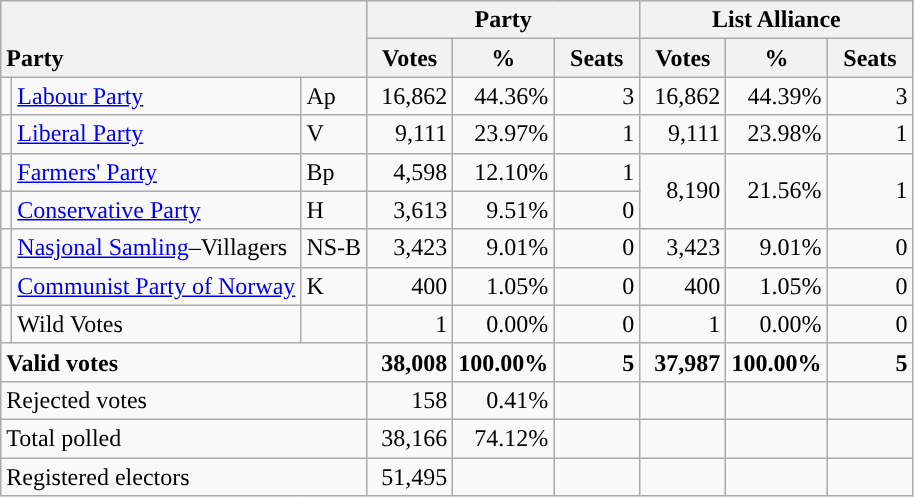<table class="wikitable" border="1" style="text-align:right;">
<tr>
<th style="text-align:left;" valign=bottom rowspan=2 colspan=3>Party</th>
<th colspan=3>Party</th>
<th colspan=3>List Alliance</th>
</tr>
<tr>
<th align=center valign=bottom width="50">Votes</th>
<th align=center valign=bottom width="50">%</th>
<th align=center valign=bottom width="50">Seats</th>
<th align=center valign=bottom width="50">Votes</th>
<th align=center valign=bottom width="50">%</th>
<th align=center valign=bottom width="50">Seats</th>
</tr>
<tr>
<td style="color:inherit;background:"></td>
<td align=left><a href='#'>Labour Party</a></td>
<td align=left>Ap</td>
<td>16,862</td>
<td>44.36%</td>
<td>3</td>
<td>16,862</td>
<td>44.39%</td>
<td>3</td>
</tr>
<tr>
<td style="color:inherit;background:"></td>
<td align=left><a href='#'>Liberal Party</a></td>
<td align=left>V</td>
<td>9,111</td>
<td>23.97%</td>
<td>1</td>
<td>9,111</td>
<td>23.98%</td>
<td>1</td>
</tr>
<tr>
<td style="color:inherit;background:"></td>
<td align=left><a href='#'>Farmers' Party</a></td>
<td align=left>Bp</td>
<td>4,598</td>
<td>12.10%</td>
<td>1</td>
<td rowspan=2>8,190</td>
<td rowspan=2>21.56%</td>
<td rowspan=2>1</td>
</tr>
<tr>
<td style="color:inherit;background:"></td>
<td align=left><a href='#'>Conservative Party</a></td>
<td align=left>H</td>
<td>3,613</td>
<td>9.51%</td>
<td>0</td>
</tr>
<tr>
<td></td>
<td align=left><a href='#'>Nasjonal Samling</a>–Villagers</td>
<td align=left>NS-B</td>
<td>3,423</td>
<td>9.01%</td>
<td>0</td>
<td>3,423</td>
<td>9.01%</td>
<td>0</td>
</tr>
<tr>
<td style="color:inherit;background:"></td>
<td align=left><a href='#'>Communist Party of Norway</a></td>
<td align=left>K</td>
<td>400</td>
<td>1.05%</td>
<td>0</td>
<td>400</td>
<td>1.05%</td>
<td>0</td>
</tr>
<tr>
<td></td>
<td align=left>Wild Votes</td>
<td align=left></td>
<td>1</td>
<td>0.00%</td>
<td>0</td>
<td>1</td>
<td>0.00%</td>
<td>0</td>
</tr>
<tr style="font-weight:bold">
<td align=left colspan=3>Valid votes</td>
<td>38,008</td>
<td>100.00%</td>
<td>5</td>
<td>37,987</td>
<td>100.00%</td>
<td>5</td>
</tr>
<tr>
<td align=left colspan=3>Rejected votes</td>
<td>158</td>
<td>0.41%</td>
<td></td>
<td></td>
<td></td>
<td></td>
</tr>
<tr>
<td align=left colspan=3>Total polled</td>
<td>38,166</td>
<td>74.12%</td>
<td></td>
<td></td>
<td></td>
<td></td>
</tr>
<tr>
<td align=left colspan=3>Registered electors</td>
<td>51,495</td>
<td></td>
<td></td>
<td></td>
<td></td>
<td></td>
</tr>
</table>
